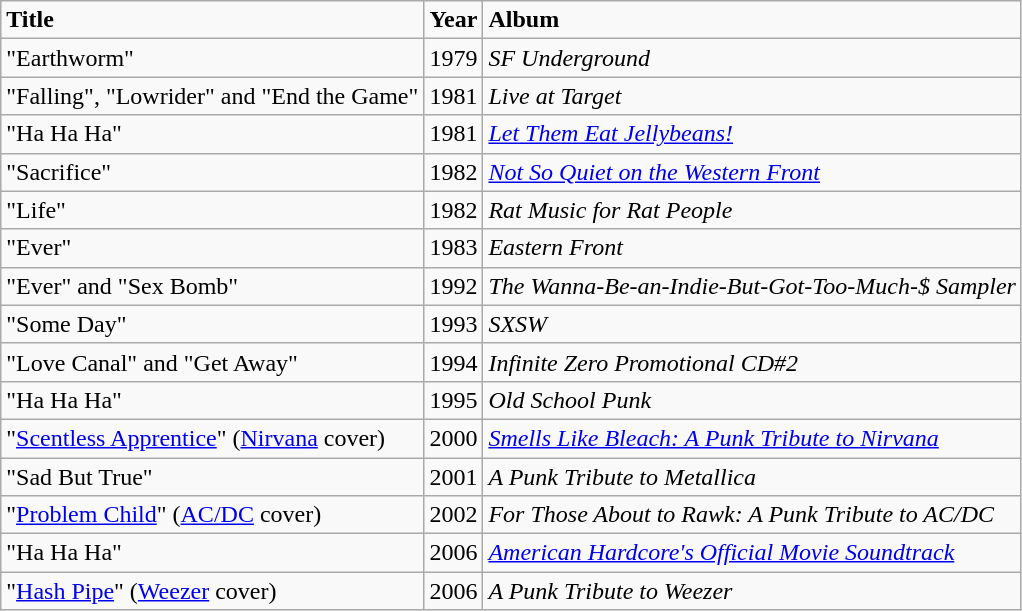<table class="wikitable">
<tr>
<td><strong>Title</strong></td>
<td><strong>Year</strong></td>
<td><strong>Album</strong></td>
</tr>
<tr>
<td>"Earthworm"</td>
<td>1979</td>
<td><em>SF Underground</em></td>
</tr>
<tr>
<td>"Falling", "Lowrider" and "End the Game"</td>
<td>1981</td>
<td><em>Live at Target</em></td>
</tr>
<tr>
<td>"Ha Ha Ha"</td>
<td>1981</td>
<td><em><a href='#'>Let Them Eat Jellybeans!</a></em></td>
</tr>
<tr>
<td>"Sacrifice"</td>
<td>1982</td>
<td><em><a href='#'>Not So Quiet on the Western Front</a></em></td>
</tr>
<tr>
<td>"Life"</td>
<td>1982</td>
<td><em>Rat Music for Rat People</em></td>
</tr>
<tr>
<td>"Ever"</td>
<td>1983</td>
<td><em>Eastern Front</em></td>
</tr>
<tr>
<td>"Ever" and "Sex Bomb"</td>
<td>1992</td>
<td><em>The Wanna-Be-an-Indie-But-Got-Too-Much-$ Sampler</em></td>
</tr>
<tr>
<td>"Some Day"</td>
<td>1993</td>
<td><em>SXSW</em></td>
</tr>
<tr>
<td>"Love Canal" and "Get Away"</td>
<td>1994</td>
<td><em>Infinite Zero Promotional CD#2</em></td>
</tr>
<tr>
<td>"Ha Ha Ha"</td>
<td>1995</td>
<td><em>Old School Punk</em></td>
</tr>
<tr>
<td>"<a href='#'>Scentless Apprentice</a>" (<a href='#'>Nirvana</a> cover)</td>
<td>2000</td>
<td><em><a href='#'>Smells Like Bleach: A Punk Tribute to Nirvana</a></em></td>
</tr>
<tr>
<td>"Sad But True"</td>
<td>2001</td>
<td><em>A Punk Tribute to Metallica</em></td>
</tr>
<tr>
<td>"<a href='#'>Problem Child</a>" (<a href='#'>AC/DC</a> cover)</td>
<td>2002</td>
<td><em>For Those About to Rawk: A Punk Tribute to AC/DC</em></td>
</tr>
<tr>
<td>"Ha Ha Ha"</td>
<td>2006</td>
<td><em><a href='#'>American Hardcore's Official Movie Soundtrack</a></em></td>
</tr>
<tr>
<td>"<a href='#'>Hash Pipe</a>" (<a href='#'>Weezer</a> cover)</td>
<td>2006</td>
<td><em>A Punk Tribute to Weezer</em></td>
</tr>
</table>
